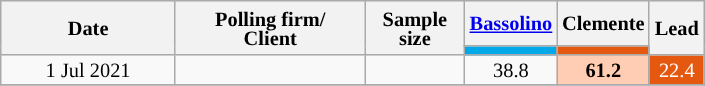<table class=wikitable style="text-align:center;font-size:85%;line-height:13px">
<tr style="height:30px; background-color:#E9E9E9">
<th style="width:110px;" rowspan="2">Date</th>
<th style="width:120px;" rowspan="2">Polling firm/<br>Client</th>
<th style="width:60px;" rowspan="2">Sample size</th>
<th style="width:55px;"><a href='#'>Bassolino</a></th>
<th style="width:55px;">Clemente</th>
<th style="width:30px;" rowspan="2">Lead</th>
</tr>
<tr>
<th style="background:#01A9E8;”"></th>
<th style="background:#E4590F;”"></th>
</tr>
<tr>
<td>1 Jul 2021</td>
<td></td>
<td></td>
<td>38.8</td>
<td style="background:#ffcdb3"><strong>61.2</strong></td>
<td style="background:#E4590F; color:white;">22.4</td>
</tr>
<tr>
</tr>
</table>
